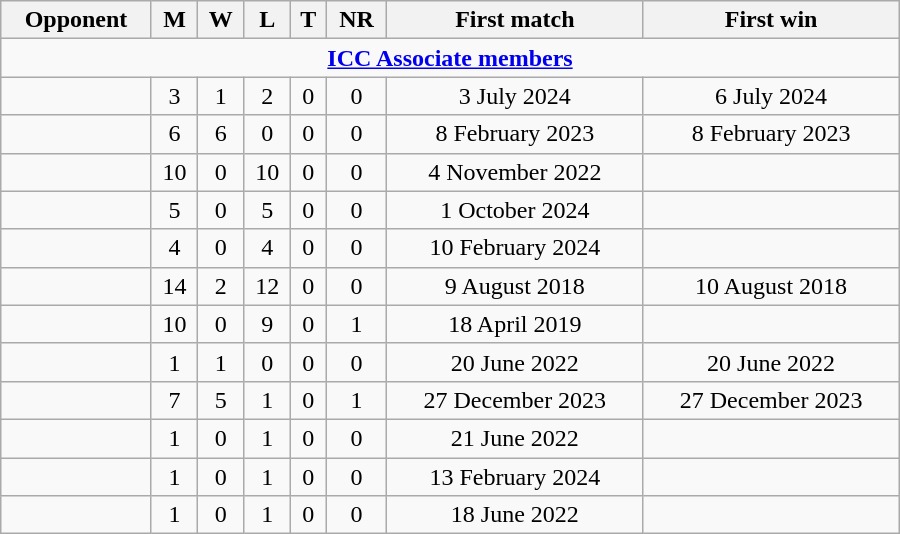<table class="wikitable" style="text-align: center; width: 600px;">
<tr>
<th>Opponent</th>
<th>M</th>
<th>W</th>
<th>L</th>
<th>T</th>
<th>NR</th>
<th>First match</th>
<th>First win</th>
</tr>
<tr>
<td colspan="8" style="text-align:center;"><strong><a href='#'>ICC Associate members</a></strong></td>
</tr>
<tr>
<td align=left></td>
<td>3</td>
<td>1</td>
<td>2</td>
<td>0</td>
<td>0</td>
<td>3 July 2024</td>
<td>6 July 2024</td>
</tr>
<tr>
<td style="text-align:left;"></td>
<td>6</td>
<td>6</td>
<td>0</td>
<td>0</td>
<td>0</td>
<td>8 February 2023</td>
<td>8 February 2023</td>
</tr>
<tr>
<td style="text-align:left;"></td>
<td>10</td>
<td>0</td>
<td>10</td>
<td>0</td>
<td>0</td>
<td>4 November 2022</td>
<td></td>
</tr>
<tr>
<td style="text-align:left;"></td>
<td>5</td>
<td>0</td>
<td>5</td>
<td>0</td>
<td>0</td>
<td>1 October 2024</td>
<td></td>
</tr>
<tr>
<td style="text-align:left;"></td>
<td>4</td>
<td>0</td>
<td>4</td>
<td>0</td>
<td>0</td>
<td>10 February 2024</td>
<td></td>
</tr>
<tr>
<td style="text-align:left;"></td>
<td>14</td>
<td>2</td>
<td>12</td>
<td>0</td>
<td>0</td>
<td>9 August 2018</td>
<td>10 August 2018</td>
</tr>
<tr>
<td style="text-align:left;"></td>
<td>10</td>
<td>0</td>
<td>9</td>
<td>0</td>
<td>1</td>
<td>18 April 2019</td>
<td></td>
</tr>
<tr>
<td style="text-align:left;"></td>
<td>1</td>
<td>1</td>
<td>0</td>
<td>0</td>
<td>0</td>
<td>20 June 2022</td>
<td>20 June 2022</td>
</tr>
<tr>
<td style="text-align:left;"></td>
<td>7</td>
<td>5</td>
<td>1</td>
<td>0</td>
<td>1</td>
<td>27 December 2023</td>
<td>27 December 2023</td>
</tr>
<tr>
<td style="text-align:left;"></td>
<td>1</td>
<td>0</td>
<td>1</td>
<td>0</td>
<td>0</td>
<td>21 June 2022</td>
<td></td>
</tr>
<tr>
<td style="text-align:left;"></td>
<td>1</td>
<td>0</td>
<td>1</td>
<td>0</td>
<td>0</td>
<td>13 February 2024</td>
<td></td>
</tr>
<tr>
<td style="text-align:left;"></td>
<td>1</td>
<td>0</td>
<td>1</td>
<td>0</td>
<td>0</td>
<td>18 June 2022</td>
<td></td>
</tr>
</table>
